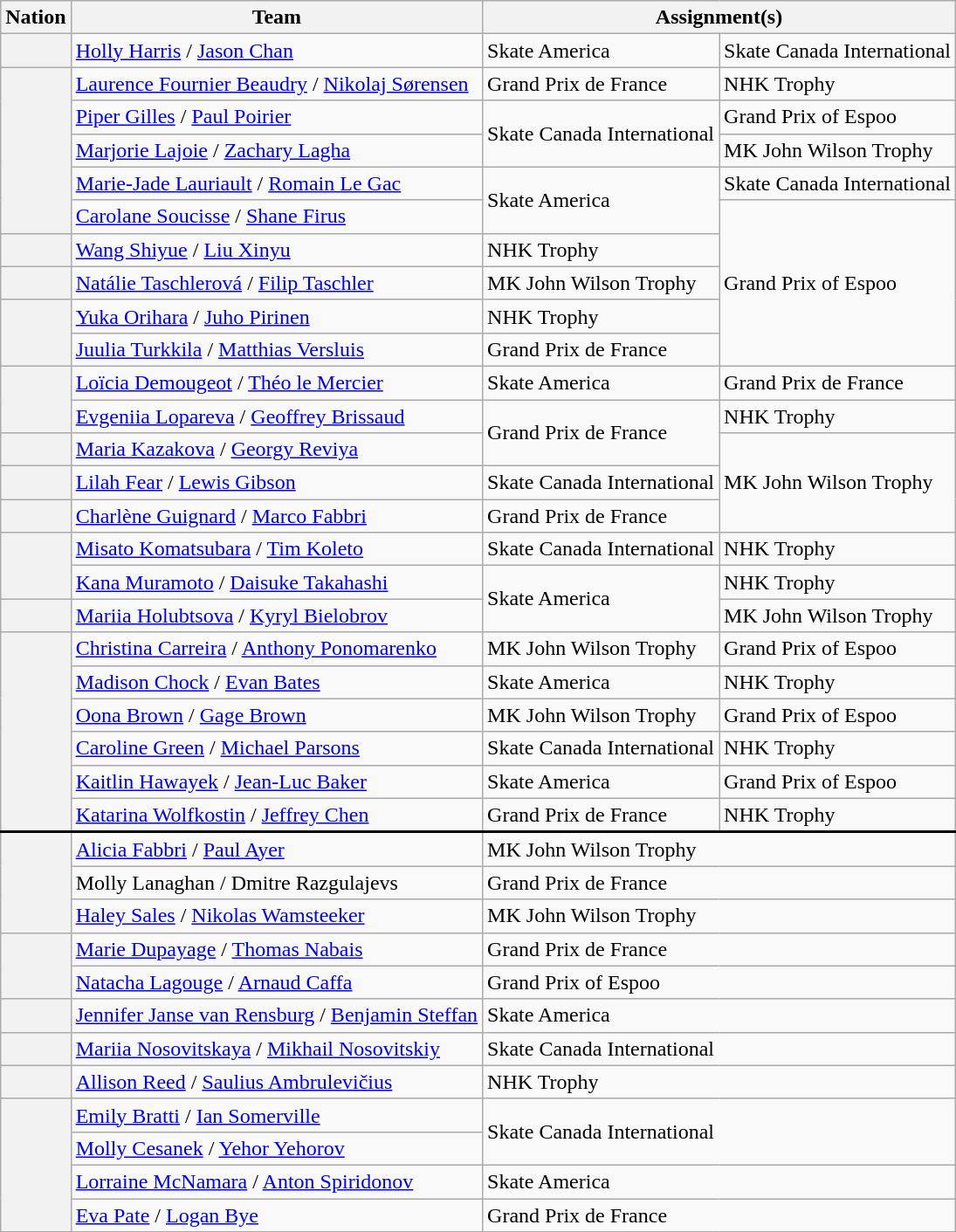<table class="wikitable unsortable" style="text-align:left">
<tr>
<th scope="col">Nation</th>
<th scope="col">Team</th>
<th scope="col" colspan="2">Assignment(s)</th>
</tr>
<tr>
<th scope="row" style="text-align:left"></th>
<td><a href='#'>Holly Harris</a> / <a href='#'>Jason Chan</a></td>
<td>Skate America</td>
<td>Skate Canada International</td>
</tr>
<tr>
<th rowspan="5" scope="row" style="text-align:left"></th>
<td><a href='#'>Laurence Fournier Beaudry</a> / <a href='#'>Nikolaj Sørensen</a></td>
<td>Grand Prix de France</td>
<td>NHK Trophy</td>
</tr>
<tr>
<td><a href='#'>Piper Gilles</a> / <a href='#'>Paul Poirier</a></td>
<td rowspan="2">Skate Canada International</td>
<td>Grand Prix of Espoo</td>
</tr>
<tr>
<td><a href='#'>Marjorie Lajoie</a> / <a href='#'>Zachary Lagha</a></td>
<td>MK John Wilson Trophy</td>
</tr>
<tr>
<td><a href='#'>Marie-Jade Lauriault</a> / <a href='#'>Romain Le Gac</a></td>
<td rowspan="2">Skate America</td>
<td>Skate Canada International</td>
</tr>
<tr>
<td><a href='#'>Carolane Soucisse</a> / <a href='#'>Shane Firus</a></td>
<td rowspan="5">Grand Prix of Espoo</td>
</tr>
<tr>
<th scope="row" style="text-align:left"></th>
<td><a href='#'>Wang Shiyue</a> / <a href='#'>Liu Xinyu</a></td>
<td>NHK Trophy</td>
</tr>
<tr>
<th scope="row" style="text-align:left"></th>
<td><a href='#'>Natálie Taschlerová</a> / <a href='#'>Filip Taschler</a></td>
<td>MK John Wilson Trophy</td>
</tr>
<tr>
<th rowspan="2" scope="row" style="text-align:left"></th>
<td><a href='#'>Yuka Orihara</a> / <a href='#'>Juho Pirinen</a></td>
<td>NHK Trophy</td>
</tr>
<tr>
<td><a href='#'>Juulia Turkkila</a> / <a href='#'>Matthias Versluis</a></td>
<td>Grand Prix de France</td>
</tr>
<tr>
<th rowspan="2" scope="row" style="text-align:left"></th>
<td><a href='#'>Loïcia Demougeot</a> / <a href='#'>Théo le Mercier</a></td>
<td>Skate America</td>
<td>Grand Prix de France</td>
</tr>
<tr>
<td><a href='#'>Evgeniia Lopareva</a> / <a href='#'>Geoffrey Brissaud</a></td>
<td rowspan="2">Grand Prix de France</td>
<td>NHK Trophy</td>
</tr>
<tr>
<th scope="row" style="text-align:left"></th>
<td><a href='#'>Maria Kazakova</a> / <a href='#'>Georgy Reviya</a></td>
<td rowspan="3">MK John Wilson Trophy</td>
</tr>
<tr>
<th scope="row" style="text-align:left"></th>
<td><a href='#'>Lilah Fear</a> / <a href='#'>Lewis Gibson</a></td>
<td>Skate Canada International</td>
</tr>
<tr>
<th scope="row" style="text-align:left"></th>
<td><a href='#'>Charlène Guignard</a> / <a href='#'>Marco Fabbri</a></td>
<td>Grand Prix de France</td>
</tr>
<tr>
<th rowspan="2" scope="row" style="text-align:left"></th>
<td><a href='#'>Misato Komatsubara</a> / <a href='#'>Tim Koleto</a></td>
<td>Skate Canada International</td>
<td>NHK Trophy</td>
</tr>
<tr>
<td><a href='#'>Kana Muramoto</a> / <a href='#'>Daisuke Takahashi</a></td>
<td rowspan="2">Skate America</td>
<td>NHK Trophy</td>
</tr>
<tr>
<th scope="row" style="text-align:left"></th>
<td><a href='#'>Mariia Holubtsova</a> / <a href='#'>Kyryl Bielobrov</a></td>
<td>MK John Wilson Trophy</td>
</tr>
<tr>
<th rowspan="6" scope="row" style="text-align:left"></th>
<td><a href='#'>Christina Carreira</a> / <a href='#'>Anthony Ponomarenko</a></td>
<td>MK John Wilson Trophy</td>
<td>Grand Prix of Espoo</td>
</tr>
<tr>
<td><a href='#'>Madison Chock</a> / <a href='#'>Evan Bates</a></td>
<td>Skate America</td>
<td>NHK Trophy</td>
</tr>
<tr>
<td><a href='#'>Oona Brown</a> / <a href='#'>Gage Brown</a></td>
<td>MK John Wilson Trophy</td>
<td>Grand Prix of Espoo</td>
</tr>
<tr>
<td><a href='#'>Caroline Green</a> /  <a href='#'>Michael Parsons</a></td>
<td>Skate Canada International</td>
<td>NHK Trophy</td>
</tr>
<tr>
<td><a href='#'>Kaitlin Hawayek</a> / <a href='#'>Jean-Luc Baker</a></td>
<td>Skate America</td>
<td>Grand Prix of Espoo</td>
</tr>
<tr>
<td><a href='#'>Katarina Wolfkostin</a> / <a href='#'>Jeffrey Chen</a></td>
<td>Grand Prix de France</td>
<td>NHK Trophy</td>
</tr>
<tr style="border-top:2.5px solid">
<th rowspan="3" scope="row" style="text-align:left"></th>
<td><a href='#'>Alicia Fabbri</a> / <a href='#'>Paul Ayer</a></td>
<td colspan="2">MK John Wilson Trophy</td>
</tr>
<tr>
<td>Molly Lanaghan / Dmitre Razgulajevs</td>
<td colspan="2">Grand Prix de France</td>
</tr>
<tr>
<td><a href='#'>Haley Sales</a> / <a href='#'>Nikolas Wamsteeker</a></td>
<td colspan="2">MK John Wilson Trophy</td>
</tr>
<tr>
<th rowspan="2" scope="row" style="text-align:left"></th>
<td><a href='#'>Marie Dupayage</a> / <a href='#'>Thomas Nabais</a></td>
<td colspan="2">Grand Prix de France</td>
</tr>
<tr>
<td><a href='#'>Natacha Lagouge</a> / <a href='#'>Arnaud Caffa</a></td>
<td colspan="2">Grand Prix of Espoo</td>
</tr>
<tr>
<th scope="row" style="text-align:left"></th>
<td><a href='#'>Jennifer Janse van Rensburg</a> / <a href='#'>Benjamin Steffan</a></td>
<td colspan="2">Skate America</td>
</tr>
<tr>
<th scope="row" style="text-align:left"></th>
<td><a href='#'>Mariia Nosovitskaya</a> / <a href='#'>Mikhail Nosovitskiy</a></td>
<td colspan="2">Skate Canada International</td>
</tr>
<tr>
<th scope="row" style="text-align:left"></th>
<td><a href='#'>Allison Reed</a> / <a href='#'>Saulius Ambrulevičius</a></td>
<td colspan="2">NHK Trophy</td>
</tr>
<tr>
<th rowspan="4" scope="row" style="text-align:left"></th>
<td><a href='#'>Emily Bratti</a> / <a href='#'>Ian Somerville</a></td>
<td colspan="2" rowspan="2">Skate Canada International</td>
</tr>
<tr>
<td><a href='#'>Molly Cesanek</a> / <a href='#'>Yehor Yehorov</a></td>
</tr>
<tr>
<td><a href='#'>Lorraine McNamara</a> / <a href='#'>Anton Spiridonov</a></td>
<td colspan="2">Skate America</td>
</tr>
<tr>
<td><a href='#'>Eva Pate</a> / <a href='#'>Logan Bye</a></td>
<td colspan="2">Grand Prix de France</td>
</tr>
</table>
